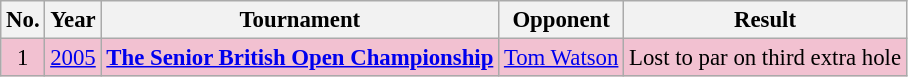<table class="wikitable" style="font-size:95%;">
<tr>
<th>No.</th>
<th>Year</th>
<th>Tournament</th>
<th>Opponent</th>
<th>Result</th>
</tr>
<tr style="background:#F2C1D1;">
<td align=center>1</td>
<td><a href='#'>2005</a></td>
<td><strong><a href='#'>The Senior British Open Championship</a></strong></td>
<td> <a href='#'>Tom Watson</a></td>
<td>Lost to par on third extra hole</td>
</tr>
</table>
